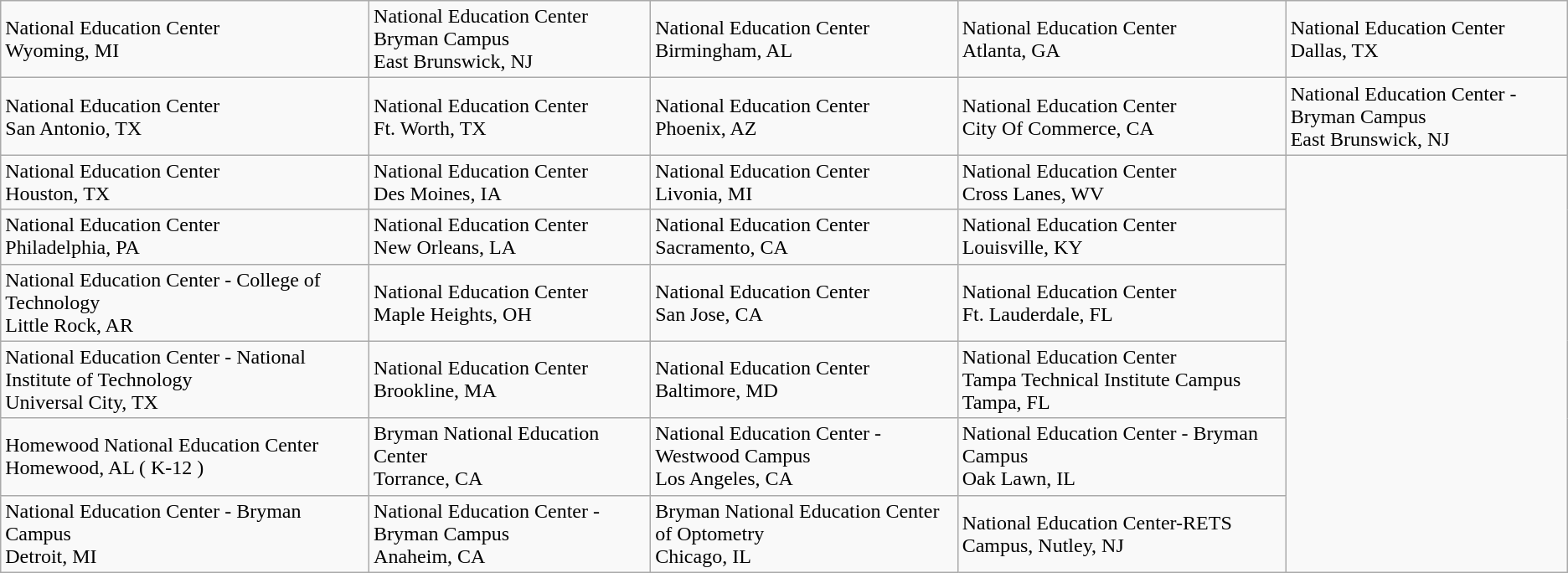<table class="wikitable">
<tr>
<td>National Education Center<br>Wyoming, MI</td>
<td>National Education Center Bryman Campus<br>East Brunswick, NJ</td>
<td>National Education Center<br>Birmingham, AL</td>
<td>National Education Center<br>Atlanta, GA</td>
<td>National Education Center<br>Dallas, TX</td>
</tr>
<tr>
<td>National Education Center<br>San Antonio, TX</td>
<td>National Education Center<br>Ft. Worth, TX</td>
<td>National Education Center<br>Phoenix, AZ</td>
<td>National Education Center<br>City Of Commerce, CA</td>
<td>National Education Center  - Bryman Campus<br>East Brunswick, NJ</td>
</tr>
<tr>
<td>National Education Center<br>Houston, TX</td>
<td>National Education Center<br>Des Moines, IA</td>
<td>National Education Center<br>Livonia, MI</td>
<td>National Education Center<br>Cross Lanes, WV</td>
</tr>
<tr>
<td>National Education Center<br>Philadelphia, PA</td>
<td>National Education Center<br>New Orleans, LA</td>
<td>National Education Center<br>Sacramento, CA</td>
<td>National Education Center<br>Louisville, KY</td>
</tr>
<tr>
<td>National Education Center - College of Technology<br>Little Rock, AR</td>
<td>National Education Center<br>Maple Heights, OH</td>
<td>National Education Center<br>San Jose, CA</td>
<td>National Education Center<br>Ft. Lauderdale, FL</td>
</tr>
<tr>
<td>National Education Center - National Institute of Technology<br>Universal City, TX</td>
<td>National Education Center<br>Brookline, MA</td>
<td>National Education Center<br>Baltimore, MD</td>
<td>National Education Center<br>Tampa Technical Institute Campus
Tampa, FL</td>
</tr>
<tr>
<td>Homewood National Education Center<br>Homewood, AL ( K-12 )</td>
<td>Bryman National Education Center<br>Torrance, CA</td>
<td>National Education Center - Westwood Campus<br>Los Angeles, CA</td>
<td>National Education Center - Bryman Campus<br>Oak Lawn, IL</td>
</tr>
<tr>
<td>National Education Center - Bryman Campus<br>Detroit, MI</td>
<td>National Education Center - Bryman Campus<br>Anaheim, CA</td>
<td>Bryman National Education Center of Optometry<br>Chicago, IL</td>
<td>National Education Center-RETS Campus, Nutley, NJ</td>
</tr>
</table>
